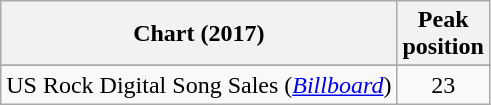<table class="wikitable" border="1">
<tr>
<th>Chart (2017)</th>
<th>Peak<br>position</th>
</tr>
<tr>
</tr>
<tr>
<td>US Rock Digital Song Sales (<em><a href='#'>Billboard</a></em>)</td>
<td align="center">23</td>
</tr>
</table>
